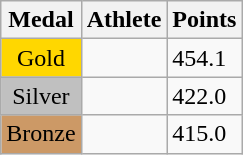<table class="wikitable">
<tr>
<th>Medal</th>
<th>Athlete</th>
<th>Points</th>
</tr>
<tr>
<td style="text-align:center;background-color:gold;">Gold</td>
<td></td>
<td>454.1</td>
</tr>
<tr>
<td style="text-align:center;background-color:silver;">Silver</td>
<td></td>
<td>422.0</td>
</tr>
<tr>
<td style="text-align:center;background-color:#CC9966;">Bronze</td>
<td></td>
<td>415.0</td>
</tr>
</table>
